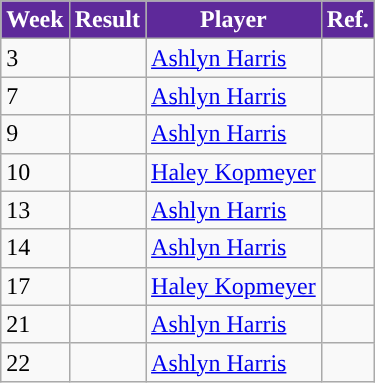<table class="wikitable">
<tr>
<th style="background:#5E299A; color:white;">Week</th>
<th style="background:#5E299A; color:white;">Result</th>
<th style="background:#5E299A; color:white;">Player</th>
<th style="background:#5E299A; color:white;">Ref.</th>
</tr>
<tr>
<td>3</td>
<td></td>
<td> <a href='#'>Ashlyn Harris</a></td>
<td></td>
</tr>
<tr>
<td>7</td>
<td></td>
<td> <a href='#'>Ashlyn Harris</a></td>
<td></td>
</tr>
<tr>
<td>9</td>
<td></td>
<td> <a href='#'>Ashlyn Harris</a></td>
<td></td>
</tr>
<tr>
<td>10</td>
<td></td>
<td> <a href='#'>Haley Kopmeyer</a></td>
<td></td>
</tr>
<tr>
<td>13</td>
<td></td>
<td> <a href='#'>Ashlyn Harris</a></td>
<td></td>
</tr>
<tr>
<td>14</td>
<td></td>
<td> <a href='#'>Ashlyn Harris</a></td>
<td></td>
</tr>
<tr>
<td>17</td>
<td></td>
<td> <a href='#'>Haley Kopmeyer</a></td>
<td></td>
</tr>
<tr>
<td>21</td>
<td></td>
<td> <a href='#'>Ashlyn Harris</a></td>
<td></td>
</tr>
<tr>
<td>22</td>
<td></td>
<td> <a href='#'>Ashlyn Harris</a></td>
<td></td>
</tr>
</table>
